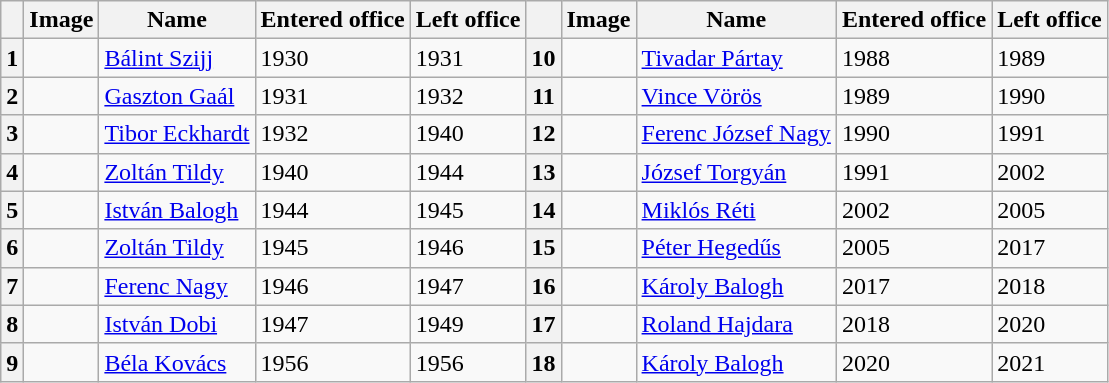<table class="wikitable">
<tr>
<th></th>
<th>Image</th>
<th>Name</th>
<th>Entered office</th>
<th>Left office</th>
<th></th>
<th>Image</th>
<th>Name</th>
<th>Entered office</th>
<th>Left office</th>
</tr>
<tr>
<th>1</th>
<td></td>
<td><a href='#'>Bálint Szijj</a></td>
<td>1930</td>
<td>1931</td>
<th>10</th>
<td></td>
<td><a href='#'>Tivadar Pártay</a></td>
<td>1988</td>
<td>1989</td>
</tr>
<tr>
<th>2</th>
<td></td>
<td><a href='#'>Gaszton Gaál</a></td>
<td>1931</td>
<td>1932</td>
<th>11</th>
<td></td>
<td><a href='#'>Vince Vörös</a></td>
<td>1989</td>
<td>1990</td>
</tr>
<tr>
<th>3</th>
<td></td>
<td><a href='#'>Tibor Eckhardt</a></td>
<td>1932</td>
<td>1940</td>
<th>12</th>
<td></td>
<td><a href='#'>Ferenc József Nagy</a></td>
<td>1990</td>
<td>1991</td>
</tr>
<tr>
<th>4</th>
<td></td>
<td><a href='#'>Zoltán Tildy</a></td>
<td>1940</td>
<td>1944</td>
<th>13</th>
<td></td>
<td><a href='#'>József Torgyán</a></td>
<td>1991</td>
<td>2002</td>
</tr>
<tr>
<th>5</th>
<td></td>
<td><a href='#'>István Balogh</a></td>
<td>1944</td>
<td>1945</td>
<th>14</th>
<td></td>
<td><a href='#'>Miklós Réti</a></td>
<td>2002</td>
<td>2005</td>
</tr>
<tr>
<th>6</th>
<td></td>
<td><a href='#'>Zoltán Tildy</a></td>
<td>1945</td>
<td>1946</td>
<th>15</th>
<td></td>
<td><a href='#'>Péter Hegedűs</a></td>
<td>2005</td>
<td>2017</td>
</tr>
<tr>
<th>7</th>
<td></td>
<td><a href='#'>Ferenc Nagy</a></td>
<td>1946</td>
<td>1947</td>
<th>16</th>
<td></td>
<td><a href='#'>Károly Balogh</a></td>
<td>2017</td>
<td>2018</td>
</tr>
<tr>
<th>8</th>
<td></td>
<td><a href='#'>István Dobi</a></td>
<td>1947</td>
<td>1949</td>
<th>17</th>
<td></td>
<td><a href='#'>Roland Hajdara</a></td>
<td>2018</td>
<td>2020</td>
</tr>
<tr>
<th>9</th>
<td></td>
<td><a href='#'>Béla Kovács</a></td>
<td>1956</td>
<td>1956</td>
<th>18</th>
<td></td>
<td><a href='#'>Károly Balogh</a></td>
<td>2020</td>
<td>2021</td>
</tr>
</table>
